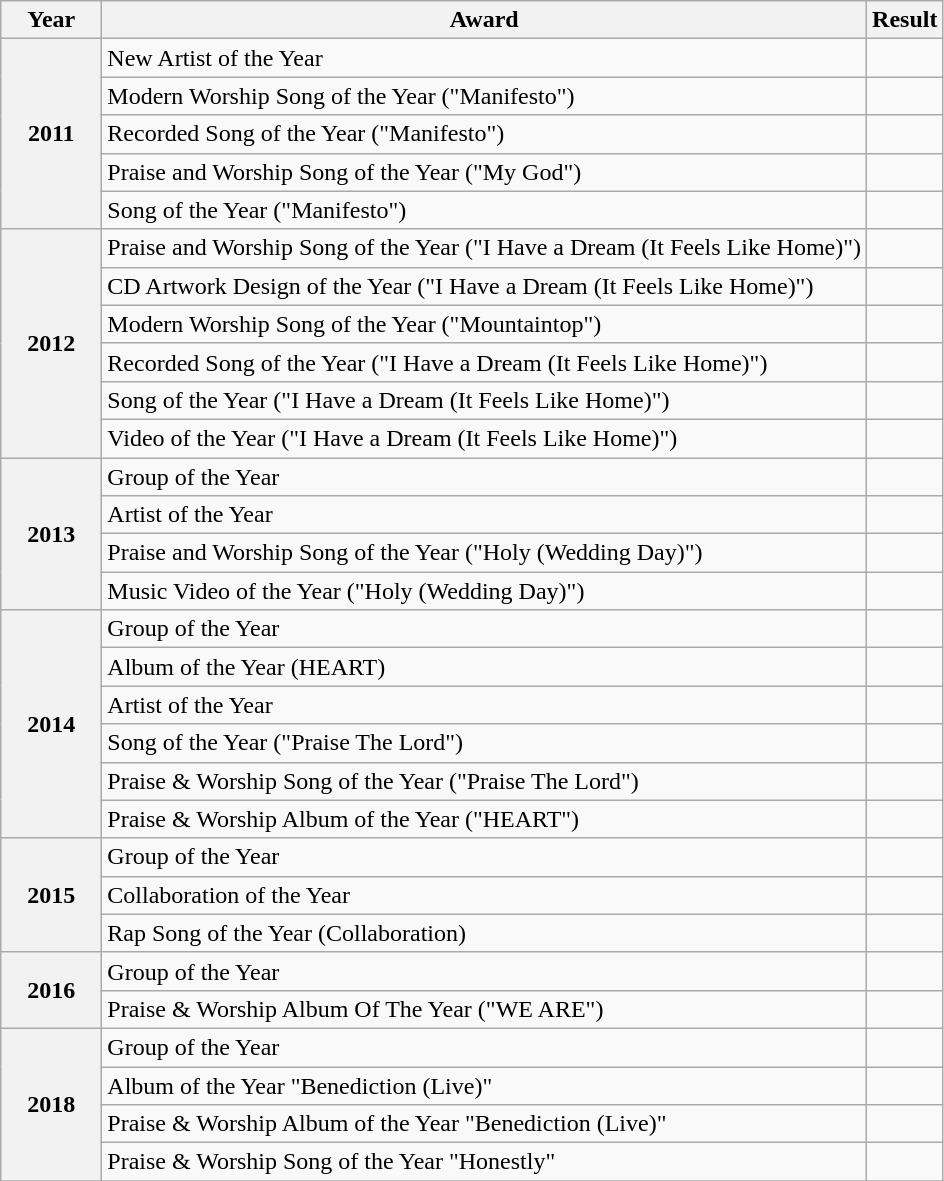<table class="wikitable">
<tr>
<th style="width:60px;">Year</th>
<th>Award</th>
<th>Result</th>
</tr>
<tr>
<th rowspan="5">2011</th>
<td>New Artist of the Year</td>
<td></td>
</tr>
<tr>
<td>Modern Worship Song of the Year ("Manifesto")</td>
<td></td>
</tr>
<tr>
<td>Recorded Song of the Year ("Manifesto")</td>
<td></td>
</tr>
<tr>
<td>Praise and Worship Song of the Year ("My God")</td>
<td></td>
</tr>
<tr>
<td>Song of the Year ("Manifesto")</td>
<td></td>
</tr>
<tr>
<th rowspan="6">2012</th>
<td>Praise and Worship Song of the Year ("I Have a Dream (It Feels Like Home)")</td>
<td></td>
</tr>
<tr>
<td>CD Artwork Design of the Year ("I Have a Dream (It Feels Like Home)")</td>
<td></td>
</tr>
<tr>
<td>Modern Worship Song of the Year ("Mountaintop")</td>
<td></td>
</tr>
<tr>
<td>Recorded Song of the Year ("I Have a Dream (It Feels Like Home)")</td>
<td></td>
</tr>
<tr>
<td>Song of the Year ("I Have a Dream (It Feels Like Home)")</td>
<td></td>
</tr>
<tr>
<td>Video of the Year ("I Have a Dream (It Feels Like Home)")</td>
<td></td>
</tr>
<tr>
<th rowspan="4">2013</th>
<td>Group of the Year</td>
<td></td>
</tr>
<tr>
<td>Artist of the Year</td>
<td></td>
</tr>
<tr>
<td>Praise and Worship Song of the Year ("Holy (Wedding Day)")</td>
<td></td>
</tr>
<tr>
<td>Music Video of the Year ("Holy (Wedding Day)")</td>
<td></td>
</tr>
<tr>
<th rowspan="6">2014</th>
<td>Group of the Year</td>
<td></td>
</tr>
<tr>
<td>Album of the Year (HEART)</td>
<td></td>
</tr>
<tr>
<td>Artist of the Year</td>
<td></td>
</tr>
<tr>
<td>Song of the Year ("Praise The Lord")</td>
<td></td>
</tr>
<tr>
<td>Praise & Worship Song of the Year ("Praise The Lord")</td>
<td></td>
</tr>
<tr>
<td>Praise & Worship Album of the Year ("HEART")</td>
<td></td>
</tr>
<tr>
<th rowspan="3">2015</th>
<td>Group of the Year</td>
<td></td>
</tr>
<tr>
<td>Collaboration of the Year</td>
<td></td>
</tr>
<tr>
<td>Rap Song of the Year (Collaboration)</td>
<td></td>
</tr>
<tr>
<th rowspan="2">2016</th>
<td>Group of the Year</td>
<td></td>
</tr>
<tr>
<td>Praise & Worship Album Of The Year ("WE ARE")</td>
<td></td>
</tr>
<tr>
<th rowspan="4">2018</th>
<td>Group of the Year</td>
<td></td>
</tr>
<tr>
<td>Album of the Year "Benediction (Live)"</td>
<td></td>
</tr>
<tr>
<td>Praise & Worship Album of the Year "Benediction (Live)"</td>
<td></td>
</tr>
<tr>
<td>Praise & Worship Song of the Year "Honestly"</td>
<td></td>
</tr>
<tr>
</tr>
</table>
